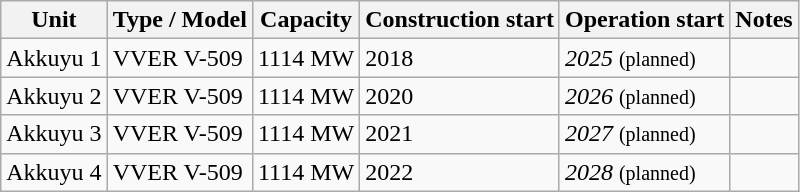<table class="wikitable">
<tr>
<th>Unit</th>
<th>Type / Model</th>
<th>Capacity</th>
<th>Construction start</th>
<th>Operation start</th>
<th>Notes</th>
</tr>
<tr>
<td>Akkuyu 1</td>
<td>VVER V-509</td>
<td>1114 MW</td>
<td>2018</td>
<td><em>2025</em> <small>(planned)</small></td>
<td></td>
</tr>
<tr>
<td>Akkuyu 2</td>
<td>VVER V-509</td>
<td>1114 MW</td>
<td>2020</td>
<td><em>2026</em> <small>(planned)</small></td>
<td></td>
</tr>
<tr>
<td>Akkuyu 3</td>
<td>VVER V-509</td>
<td>1114 MW</td>
<td>2021</td>
<td><em>2027</em> <small>(planned)</small></td>
<td></td>
</tr>
<tr>
<td>Akkuyu 4</td>
<td>VVER V-509</td>
<td>1114 MW</td>
<td>2022</td>
<td><em>2028</em> <small>(planned)</small></td>
<td></td>
</tr>
</table>
